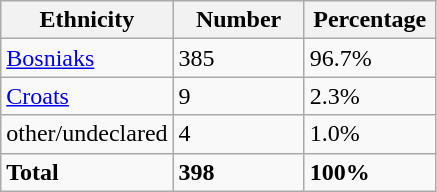<table class="wikitable">
<tr>
<th width="100px">Ethnicity</th>
<th width="80px">Number</th>
<th width="80px">Percentage</th>
</tr>
<tr>
<td><a href='#'>Bosniaks</a></td>
<td>385</td>
<td>96.7%</td>
</tr>
<tr>
<td><a href='#'>Croats</a></td>
<td>9</td>
<td>2.3%</td>
</tr>
<tr>
<td>other/undeclared</td>
<td>4</td>
<td>1.0%</td>
</tr>
<tr>
<td><strong>Total</strong></td>
<td><strong>398</strong></td>
<td><strong>100%</strong></td>
</tr>
</table>
